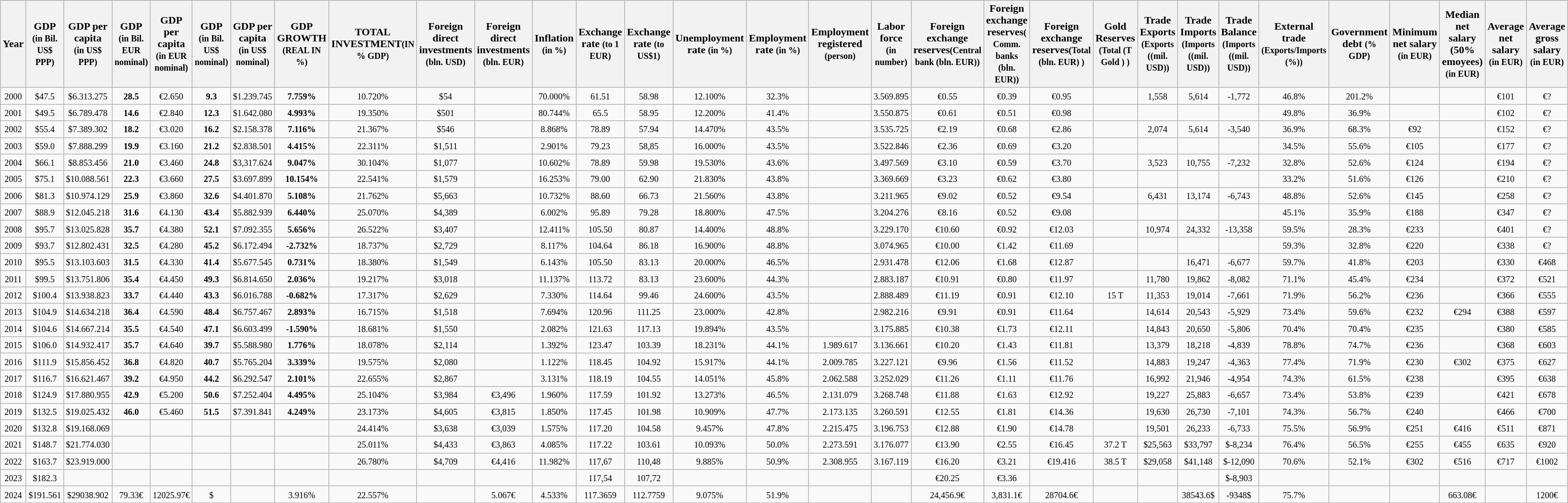<table class="wikitable sortable" style="text-align: center;font-size:100%">
<tr>
<th>Year</th>
<th>GDP<br><small>(in Bil. US$ PPP)</small></th>
<th>GDP per capita<br><small>(in US$ PPP)</small></th>
<th>GDP<br><small>(in Bil. EUR nominal)</small></th>
<th>GDP per capita <small>(in EUR nominal)</small></th>
<th>GDP<br><small>(in Bil. US$ nominal)</small></th>
<th>GDP per capita<br><small>(in US$ nominal</small><small>)</small></th>
<th>GDP GROWTH <small>(REAL IN  %)</small></th>
<th>TOTAL INVESTMENT<small>(IN  % GDP)</small></th>
<th>Foreign direct investments <small>(bln. USD)</small></th>
<th>Foreign direct investments <small>(bln. EUR)</small></th>
<th>Inflation <small>(in %)</small></th>
<th>Exchange rate <small>(to 1 EUR)</small></th>
<th>Exchange rate <small>(to US$1)</small></th>
<th>Unemployment rate <small>(in %)</small></th>
<th>Employment rate <small>(in %)</small></th>
<th>Employment registered<br><small>(person)</small></th>
<th>Labor force <small>(in number)</small></th>
<th>Foreign exchange reserves<small>(Central bank (bln. EUR))</small></th>
<th>Foreign exchange reserves<small>( Comm. banks (bln. EUR))</small></th>
<th>Foreign exchange reserves<small>(Total (bln. EUR) )</small></th>
<th>Gold Reserves <small>(Total (T Gold ) )</small></th>
<th>Trade Exports <small>(Exports ((mil. USD))</small></th>
<th>Trade Imports <small>(Imports ((mil. USD))</small></th>
<th>Trade Balance <small>(Imports ((mil. USD))</small></th>
<th>External trade <small>(Exports/Imports (%))</small></th>
<th>Government debt <small>(% GDP)</small></th>
<th>Minimum net salary <small>(in EUR)</small></th>
<th>Median net salary (50% emoyees) <small>(in EUR)</small></th>
<th>Average net salary <small>(in EUR)</small></th>
<th>Average gross salary <small>(in EUR)</small></th>
</tr>
<tr>
<td><small>2000</small></td>
<td><small>$47.5</small></td>
<td><small>$6.313.275</small></td>
<td><strong><small>28.5</small></strong></td>
<td><small>€2.650</small></td>
<td><strong><small>9.3</small></strong></td>
<td><small>$1.239.745</small></td>
<td><strong><small>7.759%</small></strong></td>
<td><small>10.720%</small></td>
<td><small>$54</small></td>
<td></td>
<td><small>70.000%</small></td>
<td><small>61.51</small></td>
<td><small>58.98</small></td>
<td><small>12.100%</small></td>
<td><small>32.3%</small></td>
<td></td>
<td><small>3.569.895</small></td>
<td><small>€0.55</small></td>
<td><small>€0.39</small></td>
<td><small>€0.95</small></td>
<td></td>
<td><small>1,558</small></td>
<td><small>5,614</small></td>
<td><small>-1,772</small></td>
<td><small>46.8%</small></td>
<td><small>201.2%</small></td>
<td></td>
<td></td>
<td><small>€101</small></td>
<td><small>€?</small></td>
</tr>
<tr>
<td><small>2001</small></td>
<td><small>$49.5</small></td>
<td><small>$6.789.478</small></td>
<td><strong><small>14.6</small></strong></td>
<td><small>€2.840</small></td>
<td><strong><small>12.3</small></strong></td>
<td><small>$1.642.080</small></td>
<td><strong><small>4.993%</small></strong></td>
<td><small>19.350%</small></td>
<td><small>$501</small></td>
<td></td>
<td><small>80.744%</small></td>
<td><small>65.5</small></td>
<td><small>58.95</small></td>
<td><small>12.200%</small></td>
<td><small>41.4%</small></td>
<td></td>
<td><small>3.550.875</small></td>
<td><small>€0.61</small></td>
<td><small>€0.51</small></td>
<td><small>€0.98</small></td>
<td></td>
<td></td>
<td></td>
<td></td>
<td><small>49.8%</small></td>
<td><small>36.9%</small></td>
<td></td>
<td></td>
<td><small>€102</small></td>
<td><small>€?</small></td>
</tr>
<tr>
<td><small>2002</small></td>
<td><small>$55.4</small></td>
<td><small>$7.389.302</small></td>
<td><strong><small>18.2</small></strong></td>
<td><small>€3.020</small></td>
<td><strong><small>16.2</small></strong></td>
<td><small>$2.158.378</small></td>
<td><strong><small>7.116%</small></strong></td>
<td><small>21.367%</small></td>
<td><small>$546</small></td>
<td></td>
<td><small>8.868%</small></td>
<td><small>78.89</small></td>
<td><small>57.94</small></td>
<td><small>14.470%</small></td>
<td><small>43.5%</small></td>
<td></td>
<td><small>3.535.725</small></td>
<td><small>€2.19</small></td>
<td><small>€0.68</small></td>
<td><small>€2.86</small></td>
<td></td>
<td><small>2,074</small></td>
<td><small>5,614</small></td>
<td><small>-3,540</small></td>
<td><small>36.9%</small></td>
<td><small>68.3%</small></td>
<td><small>€92</small></td>
<td></td>
<td><small>€152</small></td>
<td><small>€?</small></td>
</tr>
<tr>
<td><small>2003</small></td>
<td><small>$59.0</small></td>
<td><small>$7.888.299</small></td>
<td><strong><small>19.9</small></strong></td>
<td><small>€3.160</small></td>
<td><strong><small>21.2</small></strong></td>
<td><small>$2.838.501</small></td>
<td><strong><small>4.415%</small></strong></td>
<td><small>22.311%</small></td>
<td><small>$1,511</small></td>
<td></td>
<td><small>2.901%</small></td>
<td><small>79.23</small></td>
<td><small>58,85</small></td>
<td><small>16.000%</small></td>
<td><small>43.5%</small></td>
<td></td>
<td><small>3.522.846</small></td>
<td><small>€2.36</small></td>
<td><small>€0.69</small></td>
<td><small>€3.20</small></td>
<td></td>
<td></td>
<td></td>
<td></td>
<td><small>34.5%</small></td>
<td><small>55.6%</small></td>
<td><small>€105</small></td>
<td></td>
<td><small>€177</small></td>
<td><small>€?</small></td>
</tr>
<tr>
<td><small>2004</small></td>
<td><small>$66.1</small></td>
<td><small>$8.853.456</small></td>
<td><strong><small>21.0</small></strong></td>
<td><small>€3.460</small></td>
<td><strong><small>24.8</small></strong></td>
<td><small>$3,317.624</small></td>
<td><strong><small>9.047%</small></strong></td>
<td><small>30.104%</small></td>
<td><small>$1,077</small></td>
<td></td>
<td><small>10.602%</small></td>
<td><small>78.89</small></td>
<td><small>59.98</small></td>
<td><small>19.530%</small></td>
<td><small>43.6%</small></td>
<td></td>
<td><small>3.497.569</small></td>
<td><small>€3.10</small></td>
<td><small>€0.59</small></td>
<td><small>€3.70</small></td>
<td></td>
<td><small>3,523</small></td>
<td><small>10,755</small></td>
<td><small>-7,232</small></td>
<td><small>32.8%</small></td>
<td><small>52.6%</small></td>
<td><small>€124</small></td>
<td></td>
<td><small>€194</small></td>
<td><small>€?</small></td>
</tr>
<tr>
<td><small>2005</small></td>
<td><small>$75.1</small></td>
<td><small>$10.088.561</small></td>
<td><strong><small>22.3</small></strong></td>
<td><small>€3.660</small></td>
<td><strong><small>27.5</small></strong></td>
<td><small>$3.697.899</small></td>
<td><strong><small>10.154%</small></strong></td>
<td><small>22.541%</small></td>
<td><small>$1,579</small></td>
<td></td>
<td><small>16.253%</small></td>
<td><small>79.00</small></td>
<td><small>62.90</small></td>
<td><small>21.830%</small></td>
<td><small>43.8%</small></td>
<td></td>
<td><small>3.369.669</small></td>
<td><small>€3.23</small></td>
<td><small>€0.62</small></td>
<td><small>€3.80</small></td>
<td></td>
<td></td>
<td></td>
<td></td>
<td><small>33.2%</small></td>
<td><small>51.6%</small></td>
<td><small>€126</small></td>
<td></td>
<td><small>€210</small></td>
<td><small>€?</small></td>
</tr>
<tr>
<td><small>2006</small></td>
<td><small>$81.3</small></td>
<td><small>$10.974.129</small></td>
<td><strong><small>25.9</small></strong></td>
<td><small>€3.860</small></td>
<td><strong><small>32.6</small></strong></td>
<td><small>$4.401.870</small></td>
<td><strong><small>5.108%</small></strong></td>
<td><small>21.762%</small></td>
<td><small>$5,663</small></td>
<td></td>
<td><small>10.732%</small></td>
<td><small>88.60</small></td>
<td><small>66.73</small></td>
<td><small>21.560%</small></td>
<td><small>43.8%</small></td>
<td></td>
<td><small>3.211.965</small></td>
<td><small>€9.02</small></td>
<td><small>€0.52</small></td>
<td><small>€9.54</small></td>
<td></td>
<td><small>6,431</small></td>
<td><small>13,174</small></td>
<td><small>-6,743</small></td>
<td><small>48.8%</small></td>
<td><small>52.6%</small></td>
<td><small>€145</small></td>
<td></td>
<td><small>€258</small></td>
<td><small>€?</small></td>
</tr>
<tr>
<td><small>2007</small></td>
<td><small>$88.9</small></td>
<td><small>$12.045.218</small></td>
<td><strong><small>31.6</small></strong></td>
<td><small>€4.130</small></td>
<td><strong><small>43.4</small></strong></td>
<td><small>$5.882.939</small></td>
<td><strong><small>6.440%</small></strong></td>
<td><small>25.070%</small></td>
<td><small>$4,389</small></td>
<td></td>
<td><small>6.002%</small></td>
<td><small>95.89</small></td>
<td><small>79.28</small></td>
<td><small>18.800%</small></td>
<td><small>47.5%</small></td>
<td></td>
<td><small>3.204.276</small></td>
<td><small>€8.16</small></td>
<td><small>€0.52</small></td>
<td><small>€9.08</small></td>
<td></td>
<td></td>
<td></td>
<td></td>
<td><small>45.1%</small></td>
<td><small>35.9%</small></td>
<td><small>€188</small></td>
<td></td>
<td><small>€347</small></td>
<td><small>€?</small></td>
</tr>
<tr>
<td><small>2008</small></td>
<td><small>$95.7</small></td>
<td><small>$13.025.828</small></td>
<td><strong><small>35.7</small></strong></td>
<td><small>€4.380</small></td>
<td><strong><small>52.1</small></strong></td>
<td><small>$7.092.355</small></td>
<td><strong><small>5.656%</small></strong></td>
<td><small>26.522%</small></td>
<td><small>$3,407</small></td>
<td></td>
<td><small>12.411%</small></td>
<td><small>105.50</small></td>
<td><small>80.87</small></td>
<td><small>14.400%</small></td>
<td><small>48.8%</small></td>
<td></td>
<td><small>3.229.170</small></td>
<td><small>€10.60</small></td>
<td><small>€0.92</small></td>
<td><small>€12.03</small></td>
<td></td>
<td><small>10,974</small></td>
<td><small>24,332</small></td>
<td><small>-13,358</small></td>
<td><small>59.5%</small></td>
<td><small>28.3%</small></td>
<td><small>€233</small></td>
<td></td>
<td><small>€401</small></td>
<td><small>€?</small></td>
</tr>
<tr>
<td><small>2009</small></td>
<td><small>$93.7</small></td>
<td><small>$12.802.431</small></td>
<td><strong><small>32.5</small></strong></td>
<td><small>€4.280</small></td>
<td><strong><small>45.2</small></strong></td>
<td><small>$6.172.494</small></td>
<td><strong><small>-2.732%</small></strong></td>
<td><small>18.737%</small></td>
<td><small>$2,729</small></td>
<td></td>
<td><small>8.117%</small></td>
<td><small>104.64</small></td>
<td><small>86.18</small></td>
<td><small>16.900%</small></td>
<td><small>48.8%</small></td>
<td></td>
<td><small>3.074.965</small></td>
<td><small>€10.00</small></td>
<td><small>€1.42</small></td>
<td><small>€11.69</small></td>
<td></td>
<td></td>
<td></td>
<td></td>
<td><small>59.3%</small></td>
<td><small>32.8%</small></td>
<td><small>€220</small></td>
<td></td>
<td><small>€338</small></td>
<td><small>€?</small></td>
</tr>
<tr>
<td><small>2010</small></td>
<td><small>$95.5</small></td>
<td><small>$13.103.603</small></td>
<td><strong><small>31.5</small></strong></td>
<td><small>€4.330</small></td>
<td><strong><small>41.4</small></strong></td>
<td><small>$5.677.545</small></td>
<td><strong><small>0.731%</small></strong></td>
<td><small>18.380%</small></td>
<td><small>$1,549</small></td>
<td></td>
<td><small>6.143%</small></td>
<td><small>105.50</small></td>
<td><small>83.13</small></td>
<td><small>20.000%</small></td>
<td><small>46.5%</small></td>
<td></td>
<td><small>2.931.478</small></td>
<td><small>€12.06</small></td>
<td><small>€1.68</small></td>
<td><small>€12.87</small></td>
<td></td>
<td></td>
<td><small>16,471</small></td>
<td><small>-6,677</small></td>
<td><small>59.7%</small></td>
<td><small>41.8%</small></td>
<td><small>€203</small></td>
<td></td>
<td><small>€330</small></td>
<td><small>€468</small></td>
</tr>
<tr>
<td><small>2011</small></td>
<td><small>$99.5</small></td>
<td><small>$13.751.806</small></td>
<td><strong><small>35.4</small></strong></td>
<td><small>€4.450</small></td>
<td><strong><small>49.3</small></strong></td>
<td><small>$6.814.650</small></td>
<td><strong><small>2.036%</small></strong></td>
<td><small>19.217%</small></td>
<td><small>$3,018</small></td>
<td></td>
<td><small>11.137%</small></td>
<td><small>113.72</small></td>
<td><small>83.13</small></td>
<td><small>23.600%</small></td>
<td><small>44.3%</small></td>
<td></td>
<td><small>2.883.187</small></td>
<td><small>€10.91</small></td>
<td><small>€0.80</small></td>
<td><small>€11.97</small></td>
<td></td>
<td><small>11,780</small></td>
<td><small>19,862</small></td>
<td><small>-8,082</small></td>
<td><small>71.1%</small></td>
<td><small>45.4%</small></td>
<td><small>€234</small></td>
<td></td>
<td><small>€372</small></td>
<td><small>€521</small></td>
</tr>
<tr>
<td><small>2012</small></td>
<td><small>$100.4</small></td>
<td><small>$13.938.823</small></td>
<td><strong><small>33.7</small></strong></td>
<td><small>€4.440</small></td>
<td><strong><small>43.3</small></strong></td>
<td><small>$6.016.788</small></td>
<td><strong><small>-0.682%</small></strong></td>
<td><small>17.317%</small></td>
<td><small>$2,629</small></td>
<td></td>
<td><small>7.330%</small></td>
<td><small>114.64</small></td>
<td><small>99.46</small></td>
<td><small>24.600%</small></td>
<td><small>43.5%</small></td>
<td></td>
<td><small>2.888.489</small></td>
<td><small>€11.19</small></td>
<td><small>€0.91</small></td>
<td><small>€12.10</small></td>
<td><small>15 T</small></td>
<td><small>11,353</small></td>
<td><small>19,014</small></td>
<td><small>-7,661</small></td>
<td><small>71.9%</small></td>
<td><small>56.2%</small></td>
<td><small>€236</small></td>
<td></td>
<td><small>€366</small></td>
<td><small>€555</small></td>
</tr>
<tr>
<td><small>2013</small></td>
<td><small>$104.9</small></td>
<td><small>$14.634.218</small></td>
<td><strong><small>36.4</small></strong></td>
<td><small>€4.590</small></td>
<td><strong><small>48.4</small></strong></td>
<td><small>$6.757.467</small></td>
<td><strong><small>2.893%</small></strong></td>
<td><small>16.715%</small></td>
<td><small>$1,518</small></td>
<td></td>
<td><small>7.694%</small></td>
<td><small>120.96</small></td>
<td><small>111.25</small></td>
<td><small>23.000%</small></td>
<td><small>42.8%</small></td>
<td></td>
<td><small>2.982.216</small></td>
<td><small>€9.91</small></td>
<td><small>€0.91</small></td>
<td><small>€11.64</small></td>
<td></td>
<td><small>14,614</small></td>
<td><small>20,543</small></td>
<td><small>-5,929</small></td>
<td><small>73.4%</small></td>
<td><small>59.6%</small></td>
<td><small>€232</small></td>
<td><small>€294</small></td>
<td><small>€388</small></td>
<td><small>€597</small></td>
</tr>
<tr>
<td><small>2014</small></td>
<td><small>$104.6</small></td>
<td><small>$14.667.214</small></td>
<td><strong><small>35.5</small></strong></td>
<td><small>€4.540</small></td>
<td><strong><small>47.1</small></strong></td>
<td><small>$6.603.499</small></td>
<td><strong><small>-1.590%</small></strong></td>
<td><small>18.681%</small></td>
<td><small>$1,550</small></td>
<td></td>
<td><small>2.082%</small></td>
<td><small>121.63</small></td>
<td><small>117.13</small></td>
<td><small>19.894%</small></td>
<td><small>43.5%</small></td>
<td></td>
<td><small>3.175.885</small></td>
<td><small>€10.38</small></td>
<td><small>€1.73</small></td>
<td><small>€12.11</small></td>
<td></td>
<td><small>14,843</small></td>
<td><small>20,650</small></td>
<td><small>-5,806</small></td>
<td><small>70.4%</small></td>
<td><small>70.4%</small></td>
<td><small>€235</small></td>
<td></td>
<td><small>€380</small></td>
<td><small>€585</small></td>
</tr>
<tr>
<td><small>2015</small></td>
<td><small>$106.0</small></td>
<td><small>$14.932.417</small></td>
<td><strong><small>35.7</small></strong></td>
<td><small>€4.640</small></td>
<td><strong><small>39.7</small></strong></td>
<td><small>$5.588.980</small></td>
<td><strong><small>1.776%</small></strong></td>
<td><small>18.078%</small></td>
<td><small>$2,114</small></td>
<td></td>
<td><small>1.392%</small></td>
<td><small>123.47</small></td>
<td><small>103.39</small></td>
<td><small>18.231%</small></td>
<td><small>44.1%</small></td>
<td><small>1.989.617</small></td>
<td><small>3.136.661</small></td>
<td><small>€10.20</small></td>
<td><small>€1.43</small></td>
<td><small>€11.81</small></td>
<td></td>
<td><small>13,379</small></td>
<td><small>18,218</small></td>
<td><small>-4,839</small></td>
<td><small>78.8%</small></td>
<td><small>74.7%</small></td>
<td><small>€236</small></td>
<td></td>
<td><small>€368</small></td>
<td><small>€603</small></td>
</tr>
<tr>
<td><small>2016</small></td>
<td><small>$111.9</small></td>
<td><small>$15.856.452</small></td>
<td><strong><small>36.8</small></strong></td>
<td><small>€4.820</small></td>
<td><strong><small>40.7</small></strong></td>
<td><small>$5.765.204</small></td>
<td><strong><small>3.339%</small></strong></td>
<td><small>19.575%</small></td>
<td><small>$2,080</small></td>
<td></td>
<td><small>1.122%</small></td>
<td><small>118.45</small></td>
<td><small>104.92</small></td>
<td><small>15.917%</small></td>
<td><small>44.1%</small></td>
<td><small>2.009.785</small></td>
<td><small>3.227.121</small></td>
<td><small>€9.96</small></td>
<td><small>€1.56</small></td>
<td><small>€11.52</small></td>
<td></td>
<td><small>14,883</small></td>
<td><small>19,247</small></td>
<td><small>-4,363</small></td>
<td><small>77.4%</small></td>
<td><small>71.9%</small></td>
<td><small>€230</small></td>
<td><small>€302</small></td>
<td><small>€375</small></td>
<td><small>€627</small></td>
</tr>
<tr>
<td><small>2017</small></td>
<td><small>$116.7</small></td>
<td><small>$16.621.467</small></td>
<td><strong><small>39.2</small></strong></td>
<td><small>€4.950</small></td>
<td><strong><small>44.2</small></strong></td>
<td><small>$6.292.547</small></td>
<td><strong><small>2.101%</small></strong></td>
<td><small>22.655%</small></td>
<td><small>$2,867</small></td>
<td></td>
<td><small>3.131%</small></td>
<td><small>118.19</small></td>
<td><small>104.55</small></td>
<td><small>14.051%</small></td>
<td><small>45.8%</small></td>
<td><small>2.062.588</small></td>
<td><small>3.252.029</small></td>
<td><small>€11.26</small></td>
<td><small>€1.11</small></td>
<td><small>€11.76</small></td>
<td></td>
<td><small>16,992</small></td>
<td><small>21,946</small></td>
<td><small>-4,954</small></td>
<td><small>74.3%</small></td>
<td><small>61.5%</small></td>
<td><small>€238</small></td>
<td></td>
<td><small>€395</small></td>
<td><small>€638</small></td>
</tr>
<tr>
<td><small>2018</small></td>
<td><small>$124.9</small></td>
<td><small>$17.880.955</small></td>
<td><strong><small>42.9</small></strong></td>
<td><small>€5.200</small></td>
<td><strong><small>50.6</small></strong></td>
<td><small>$7.252.404</small></td>
<td><strong><small>4.495%</small></strong></td>
<td><small>25.104%</small></td>
<td><small>$3,984</small></td>
<td><small>€3,496</small></td>
<td><small>1.960%</small></td>
<td><small>117.59</small></td>
<td><small>101.92</small></td>
<td><small>13.273%</small></td>
<td><small>46.5%</small></td>
<td><small>2.131.079</small></td>
<td><small>3.268.748</small></td>
<td><small>€11.88</small></td>
<td><small>€1.63</small></td>
<td><small>€12.92</small></td>
<td></td>
<td><small>19,227</small></td>
<td><small>25,883</small></td>
<td><small>-6,657</small></td>
<td><small>73.4%</small></td>
<td><small>53.8%</small></td>
<td><small>€239</small></td>
<td></td>
<td><small>€421</small></td>
<td><small>€678</small></td>
</tr>
<tr>
<td><small>2019</small></td>
<td><small>$132.5</small></td>
<td><small>$19.025.432</small></td>
<td><strong><small>46.0</small></strong></td>
<td><small>€5.460</small></td>
<td><strong><small>51.5</small></strong></td>
<td><small>$7.391.841</small></td>
<td><strong><small>4.249%</small></strong></td>
<td><small>23.173%</small></td>
<td><small>$4,605</small></td>
<td><small>€3,815</small></td>
<td><small>1.850%</small></td>
<td><small>117.45</small></td>
<td><small>101.98</small></td>
<td><small>10.909%</small></td>
<td><small>47.7%</small></td>
<td><small>2.173.135</small></td>
<td><small>3.260.591</small></td>
<td><small>€12.55</small></td>
<td><small>€1.81</small></td>
<td><small>€14.36</small></td>
<td></td>
<td><small>19,630</small></td>
<td><small>26,730</small></td>
<td><small>-7,101</small></td>
<td><small>74.3%</small></td>
<td><small>56.7%</small></td>
<td><small>€240</small></td>
<td></td>
<td><small>€466</small></td>
<td><small>€700</small></td>
</tr>
<tr>
<td><small>2020</small></td>
<td><small>$132.8</small></td>
<td><small>$19.168.069</small></td>
<td><strong></strong></td>
<td></td>
<td></td>
<td></td>
<td></td>
<td><small>24.414%</small></td>
<td><small>$3,638</small></td>
<td><small>€3,039</small></td>
<td><small>1.575%</small></td>
<td><small>117.20</small></td>
<td><small>104.58</small></td>
<td><small>9.457%</small></td>
<td><small>47.8%</small></td>
<td><small>2.215.475</small></td>
<td><small>3.196.753</small></td>
<td><small>€12.88</small></td>
<td><small>€1.90</small></td>
<td><small>€14.78</small></td>
<td></td>
<td><small>19,501</small></td>
<td><small>26,233</small></td>
<td><small>-6,733</small></td>
<td><small>75.5%</small></td>
<td><small>56.9%</small></td>
<td><small>€251</small></td>
<td><small>€416</small></td>
<td><small>€511</small></td>
<td><small>€871</small></td>
</tr>
<tr>
<td><small>2021</small></td>
<td><small>$148.7</small></td>
<td><small>$21.774.030</small></td>
<td><strong></strong></td>
<td></td>
<td></td>
<td></td>
<td></td>
<td><small>25.011%</small></td>
<td><small>$4,433</small></td>
<td><small>€3,863</small></td>
<td><small>4.085%</small></td>
<td><small>117.22</small></td>
<td><small>103.61</small></td>
<td><small>10.093%</small></td>
<td><small>50.0%</small></td>
<td><small>2.273.591</small></td>
<td><small>3.176.077</small></td>
<td><small>€13.90</small></td>
<td><small>€2.55</small></td>
<td><small>€16.45</small></td>
<td><small>37.2 T</small></td>
<td><small>$25,563</small></td>
<td><small>$33,797</small></td>
<td><small>$-8,234</small></td>
<td><small>76.4%</small></td>
<td><small>56.5%</small></td>
<td><small>€255</small></td>
<td><small>€455</small></td>
<td><small>€635</small></td>
<td><small>€920</small></td>
</tr>
<tr>
<td><small>2022</small></td>
<td><small>$163.7</small></td>
<td><small>$23.919.000</small></td>
<td><strong></strong></td>
<td></td>
<td></td>
<td></td>
<td></td>
<td><small>26.780%</small></td>
<td><small>$4,709</small></td>
<td><small>€4,416</small></td>
<td><small>11.982%</small></td>
<td><small>117,67</small></td>
<td><small>110,48</small></td>
<td><small>9.885%</small></td>
<td><small>50.9%</small></td>
<td><small>2.308.955</small></td>
<td><small>3.167.119</small></td>
<td><small>€16.20</small></td>
<td><small>€3.21</small></td>
<td><small>€19.416</small></td>
<td><small>38.5 T</small></td>
<td><small>$29,058</small></td>
<td><small>$41,148</small></td>
<td><small>$-12,090</small></td>
<td><small>70.6%</small></td>
<td><small>52.1%</small></td>
<td><small>€302</small></td>
<td><small>€516</small></td>
<td><small>€717</small></td>
<td><small>€1002</small></td>
</tr>
<tr>
<td><small>2023</small></td>
<td><small>$182.3</small></td>
<td></td>
<td><strong></strong></td>
<td></td>
<td><strong></strong></td>
<td></td>
<td></td>
<td></td>
<td></td>
<td></td>
<td></td>
<td><small>117,54</small></td>
<td><small>107,72</small></td>
<td></td>
<td></td>
<td></td>
<td></td>
<td><small>€20.25</small></td>
<td><small>€3.36</small></td>
<td></td>
<td></td>
<td></td>
<td></td>
<td><small>$-8,903</small></td>
<td></td>
<td></td>
<td></td>
<td></td>
<td></td>
<td></td>
</tr>
<tr>
<td><small>2024</small></td>
<td><small>$191.561</small></td>
<td><small>$29038.902</small></td>
<td><small>79.33€</small></td>
<td><small>12025.97€</small></td>
<td><small>$</small></td>
<td></td>
<td><small>3.916%</small></td>
<td><small>22.557%</small></td>
<td></td>
<td><small>5.067€</small></td>
<td><small>4.533%</small></td>
<td><small>117.3659</small></td>
<td><small>112.7759</small></td>
<td><small>9.075%</small></td>
<td><small>51.9%</small></td>
<td></td>
<td></td>
<td><small>24,456.9€</small></td>
<td><small>3,831.1€</small></td>
<td><small>28704.6€</small></td>
<td></td>
<td><strong></strong></td>
<td><small>38543.6$</small></td>
<td><small>-9348$</small></td>
<td><small>75.7%</small></td>
<td></td>
<td></td>
<td><small>663.08€</small></td>
<td></td>
<td><small>1200€</small></td>
</tr>
</table>
